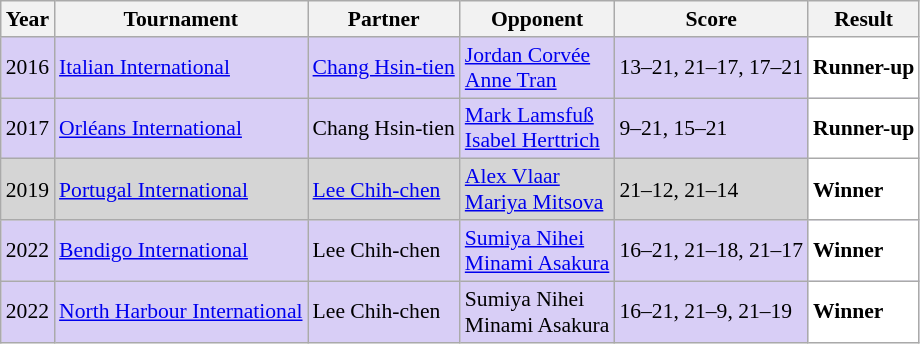<table class="sortable wikitable" style="font-size: 90%;">
<tr>
<th>Year</th>
<th>Tournament</th>
<th>Partner</th>
<th>Opponent</th>
<th>Score</th>
<th>Result</th>
</tr>
<tr style="background:#D8CEF6">
<td align="center">2016</td>
<td align="left"><a href='#'>Italian International</a></td>
<td align="left"> <a href='#'>Chang Hsin-tien</a></td>
<td align="left"> <a href='#'>Jordan Corvée</a><br> <a href='#'>Anne Tran</a></td>
<td align="left">13–21, 21–17, 17–21</td>
<td style="text-align:left; background:white"> <strong>Runner-up</strong></td>
</tr>
<tr style="background:#D8CEF6">
<td align="center">2017</td>
<td align="left"><a href='#'>Orléans International</a></td>
<td align="left"> Chang Hsin-tien</td>
<td align="left"> <a href='#'>Mark Lamsfuß</a><br> <a href='#'>Isabel Herttrich</a></td>
<td align="left">9–21, 15–21</td>
<td style="text-align:left; background:white"> <strong>Runner-up</strong></td>
</tr>
<tr style="background:#D5D5D5">
<td align="center">2019</td>
<td align="left"><a href='#'>Portugal International</a></td>
<td align="left"> <a href='#'>Lee Chih-chen</a></td>
<td align="left"> <a href='#'>Alex Vlaar</a><br> <a href='#'>Mariya Mitsova</a></td>
<td align="left">21–12, 21–14</td>
<td style="text-align:left; background:white"> <strong>Winner</strong></td>
</tr>
<tr style="background:#D8CEF6">
<td align="center">2022</td>
<td align="left"><a href='#'>Bendigo International</a></td>
<td align="left"> Lee Chih-chen</td>
<td align="left"> <a href='#'>Sumiya Nihei</a><br> <a href='#'>Minami Asakura</a></td>
<td align="left">16–21, 21–18, 21–17</td>
<td style="text-align:left; background:white"> <strong>Winner</strong></td>
</tr>
<tr style="background:#D8CEF6">
<td align="center">2022</td>
<td align="left"><a href='#'>North Harbour International</a></td>
<td align="left"> Lee Chih-chen</td>
<td align="left"> Sumiya Nihei<br> Minami Asakura</td>
<td align="left">16–21, 21–9, 21–19</td>
<td style="text-align:left; background:white"> <strong>Winner</strong></td>
</tr>
</table>
